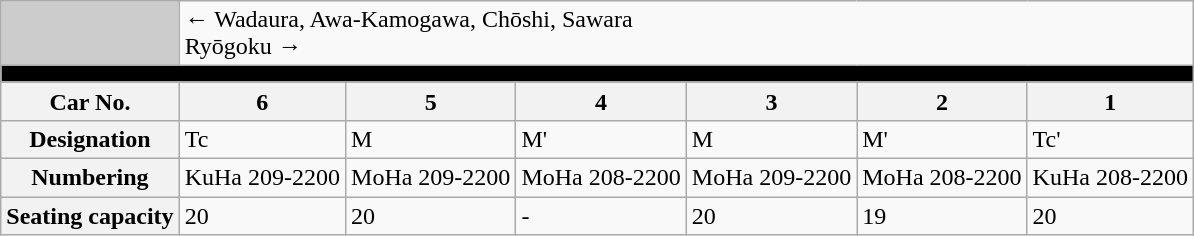<table class="wikitable">
<tr>
<td style="background-color:#ccc;"> </td>
<td colspan="6"><div>← Wadaura, Awa-Kamogawa, Chōshi, Sawara</div><div>Ryōgoku →</div></td>
</tr>
<tr style="line-height: 10px; background-color: #000000;">
<td colspan="7" style="padding:0; border:0;"> </td>
</tr>
<tr>
<th>Car No.</th>
<th>6</th>
<th>5</th>
<th>4</th>
<th>3</th>
<th>2</th>
<th>1</th>
</tr>
<tr>
<th>Designation</th>
<td>Tc</td>
<td>M</td>
<td>M'</td>
<td>M</td>
<td>M'</td>
<td>Tc'</td>
</tr>
<tr>
<th>Numbering</th>
<td>KuHa 209-2200</td>
<td>MoHa 209-2200</td>
<td>MoHa 208-2200</td>
<td>MoHa 209-2200</td>
<td>MoHa 208-2200</td>
<td>KuHa 208-2200</td>
</tr>
<tr>
<th>Seating capacity</th>
<td>20</td>
<td>20</td>
<td>-</td>
<td>20</td>
<td>19</td>
<td>20</td>
</tr>
</table>
